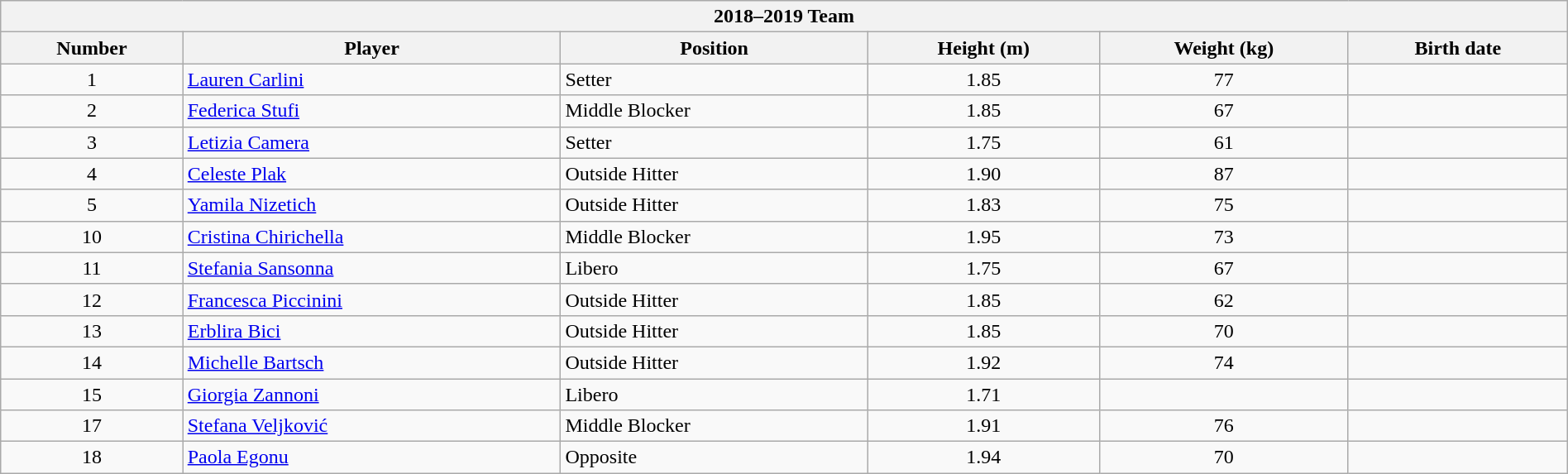<table class="wikitable collapsible collapsed" style="width:100%;">
<tr>
<th colspan=6><strong>2018–2019 Team</strong></th>
</tr>
<tr>
<th>Number</th>
<th>Player</th>
<th>Position</th>
<th>Height (m)</th>
<th>Weight (kg)</th>
<th>Birth date</th>
</tr>
<tr>
<td align=center>1</td>
<td> <a href='#'>Lauren Carlini</a></td>
<td>Setter</td>
<td align=center>1.85</td>
<td align=center>77</td>
<td></td>
</tr>
<tr>
<td align=center>2</td>
<td> <a href='#'>Federica Stufi</a></td>
<td>Middle Blocker</td>
<td align=center>1.85</td>
<td align=center>67</td>
<td></td>
</tr>
<tr>
<td align=center>3</td>
<td> <a href='#'>Letizia Camera</a></td>
<td>Setter</td>
<td align=center>1.75</td>
<td align=center>61</td>
<td></td>
</tr>
<tr>
<td align=center>4</td>
<td> <a href='#'>Celeste Plak</a></td>
<td>Outside Hitter</td>
<td align=center>1.90</td>
<td align=center>87</td>
<td></td>
</tr>
<tr>
<td align=center>5</td>
<td> <a href='#'>Yamila Nizetich</a></td>
<td>Outside Hitter</td>
<td align=center>1.83</td>
<td align=center>75</td>
<td></td>
</tr>
<tr>
<td align=center>10</td>
<td> <a href='#'>Cristina Chirichella</a></td>
<td>Middle Blocker</td>
<td align=center>1.95</td>
<td align=center>73</td>
<td></td>
</tr>
<tr>
<td align=center>11</td>
<td> <a href='#'>Stefania Sansonna</a></td>
<td>Libero</td>
<td align=center>1.75</td>
<td align=center>67</td>
<td></td>
</tr>
<tr>
<td align=center>12</td>
<td> <a href='#'>Francesca Piccinini</a></td>
<td>Outside Hitter</td>
<td align=center>1.85</td>
<td align=center>62</td>
<td></td>
</tr>
<tr>
<td align=center>13</td>
<td> <a href='#'>Erblira Bici</a></td>
<td>Outside Hitter</td>
<td align=center>1.85</td>
<td align=center>70</td>
<td></td>
</tr>
<tr>
<td align=center>14</td>
<td> <a href='#'>Michelle Bartsch</a></td>
<td>Outside Hitter</td>
<td align=center>1.92</td>
<td align=center>74</td>
<td></td>
</tr>
<tr>
<td align=center>15</td>
<td> <a href='#'>Giorgia Zannoni</a></td>
<td>Libero</td>
<td align=center>1.71</td>
<td align=center></td>
<td></td>
</tr>
<tr>
<td align=center>17</td>
<td> <a href='#'>Stefana Veljković</a></td>
<td>Middle Blocker</td>
<td align=center>1.91</td>
<td align=center>76</td>
<td></td>
</tr>
<tr>
<td align=center>18</td>
<td> <a href='#'>Paola Egonu</a></td>
<td>Opposite</td>
<td align=center>1.94</td>
<td align=center>70</td>
<td></td>
</tr>
</table>
